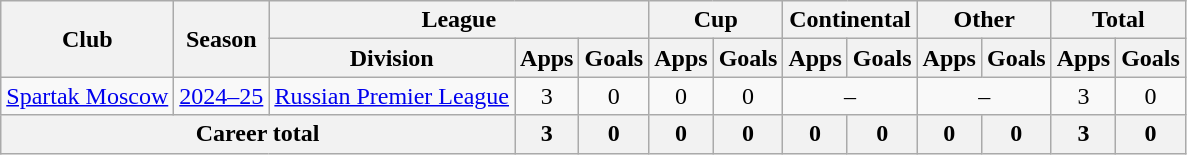<table class="wikitable" style="text-align: center;">
<tr>
<th rowspan=2>Club</th>
<th rowspan=2>Season</th>
<th colspan=3>League</th>
<th colspan=2>Cup</th>
<th colspan=2>Continental</th>
<th colspan=2>Other</th>
<th colspan=2>Total</th>
</tr>
<tr>
<th>Division</th>
<th>Apps</th>
<th>Goals</th>
<th>Apps</th>
<th>Goals</th>
<th>Apps</th>
<th>Goals</th>
<th>Apps</th>
<th>Goals</th>
<th>Apps</th>
<th>Goals</th>
</tr>
<tr>
<td><a href='#'>Spartak Moscow</a></td>
<td><a href='#'>2024–25</a></td>
<td><a href='#'>Russian Premier League</a></td>
<td>3</td>
<td>0</td>
<td>0</td>
<td>0</td>
<td colspan=2>–</td>
<td colspan=2>–</td>
<td>3</td>
<td>0</td>
</tr>
<tr>
<th colspan=3>Career total</th>
<th>3</th>
<th>0</th>
<th>0</th>
<th>0</th>
<th>0</th>
<th>0</th>
<th>0</th>
<th>0</th>
<th>3</th>
<th>0</th>
</tr>
</table>
